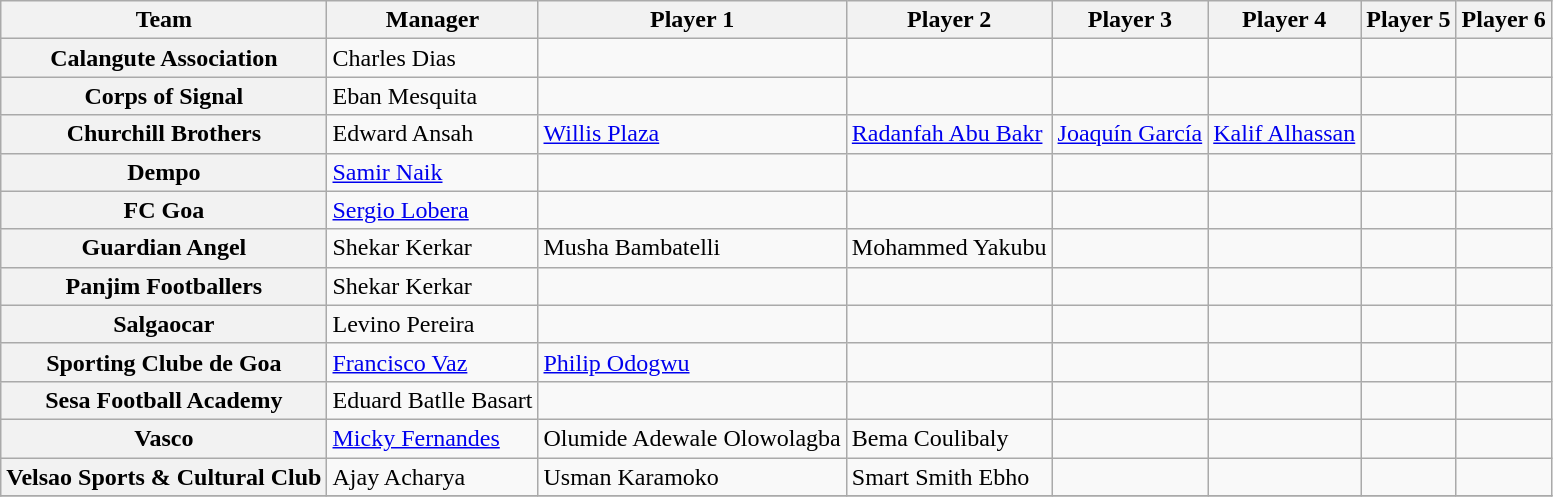<table class="wikitable">
<tr>
<th>Team</th>
<th>Manager</th>
<th>Player 1</th>
<th>Player 2</th>
<th>Player 3</th>
<th>Player 4</th>
<th>Player 5</th>
<th>Player 6</th>
</tr>
<tr>
<th>Calangute Association</th>
<td> Charles Dias</td>
<td></td>
<td></td>
<td></td>
<td></td>
<td></td>
<td></td>
</tr>
<tr>
<th>Corps of Signal</th>
<td> Eban Mesquita</td>
<td></td>
<td></td>
<td></td>
<td></td>
<td></td>
<td></td>
</tr>
<tr>
<th>Churchill Brothers</th>
<td> Edward Ansah</td>
<td> <a href='#'>Willis Plaza</a></td>
<td> <a href='#'>Radanfah Abu Bakr</a></td>
<td> <a href='#'>Joaquín García</a></td>
<td> <a href='#'>Kalif Alhassan</a></td>
<td></td>
<td></td>
</tr>
<tr>
<th>Dempo</th>
<td>  <a href='#'>Samir Naik</a></td>
<td></td>
<td></td>
<td></td>
<td></td>
<td></td>
<td></td>
</tr>
<tr>
<th>FC Goa</th>
<td>  <a href='#'>Sergio Lobera</a></td>
<td></td>
<td></td>
<td></td>
<td></td>
<td></td>
<td></td>
</tr>
<tr>
<th>Guardian Angel</th>
<td> Shekar Kerkar</td>
<td> Musha Bambatelli</td>
<td> Mohammed Yakubu</td>
<td></td>
<td></td>
<td></td>
<td></td>
</tr>
<tr>
<th>Panjim Footballers</th>
<td> Shekar Kerkar</td>
<td></td>
<td></td>
<td></td>
<td></td>
<td></td>
<td></td>
</tr>
<tr>
<th>Salgaocar</th>
<td> Levino Pereira</td>
<td></td>
<td></td>
<td></td>
<td></td>
<td></td>
<td></td>
</tr>
<tr>
<th>Sporting Clube de Goa</th>
<td> <a href='#'>Francisco Vaz</a></td>
<td> <a href='#'>Philip Odogwu</a></td>
<td></td>
<td></td>
<td></td>
<td></td>
<td></td>
</tr>
<tr>
<th>Sesa Football Academy</th>
<td> Eduard Batlle Basart</td>
<td></td>
<td></td>
<td></td>
<td></td>
<td></td>
<td></td>
</tr>
<tr>
<th>Vasco</th>
<td> <a href='#'>Micky Fernandes</a></td>
<td> Olumide Adewale Olowolagba</td>
<td> Bema Coulibaly</td>
<td></td>
<td></td>
<td></td>
<td></td>
</tr>
<tr>
<th>Velsao Sports & Cultural Club</th>
<td> Ajay Acharya</td>
<td> Usman Karamoko</td>
<td> Smart Smith Ebho</td>
<td></td>
<td></td>
<td></td>
<td></td>
</tr>
<tr>
</tr>
</table>
